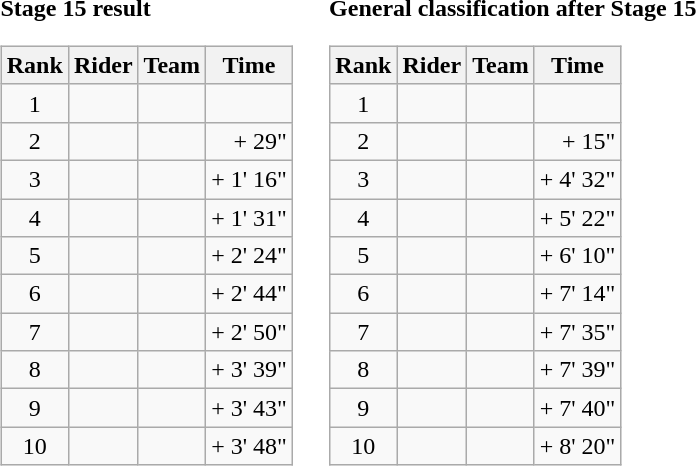<table>
<tr>
<td><strong>Stage 15 result</strong><br><table class="wikitable">
<tr>
<th scope="col">Rank</th>
<th scope="col">Rider</th>
<th scope="col">Team</th>
<th scope="col">Time</th>
</tr>
<tr>
<td style="text-align:center;">1</td>
<td></td>
<td></td>
<td style="text-align:right;"></td>
</tr>
<tr>
<td style="text-align:center;">2</td>
<td></td>
<td></td>
<td style="text-align:right;">+ 29"</td>
</tr>
<tr>
<td style="text-align:center;">3</td>
<td></td>
<td></td>
<td style="text-align:right;">+ 1' 16"</td>
</tr>
<tr>
<td style="text-align:center;">4</td>
<td></td>
<td></td>
<td style="text-align:right;">+ 1' 31"</td>
</tr>
<tr>
<td style="text-align:center;">5</td>
<td></td>
<td></td>
<td style="text-align:right;">+ 2' 24"</td>
</tr>
<tr>
<td style="text-align:center;">6</td>
<td></td>
<td></td>
<td style="text-align:right;">+ 2' 44"</td>
</tr>
<tr>
<td style="text-align:center;">7</td>
<td></td>
<td></td>
<td style="text-align:right;">+ 2' 50"</td>
</tr>
<tr>
<td style="text-align:center;">8</td>
<td></td>
<td></td>
<td style="text-align:right;">+ 3' 39"</td>
</tr>
<tr>
<td style="text-align:center;">9</td>
<td></td>
<td></td>
<td style="text-align:right;">+ 3' 43"</td>
</tr>
<tr>
<td style="text-align:center;">10</td>
<td></td>
<td></td>
<td style="text-align:right;">+ 3' 48"</td>
</tr>
</table>
</td>
<td></td>
<td><strong>General classification after Stage 15</strong><br><table class="wikitable">
<tr>
<th scope="col">Rank</th>
<th scope="col">Rider</th>
<th scope="col">Team</th>
<th scope="col">Time</th>
</tr>
<tr>
<td style="text-align:center;">1</td>
<td></td>
<td></td>
<td style="text-align:right;"></td>
</tr>
<tr>
<td style="text-align:center;">2</td>
<td></td>
<td></td>
<td style="text-align:right;">+ 15"</td>
</tr>
<tr>
<td style="text-align:center;">3</td>
<td></td>
<td></td>
<td style="text-align:right;">+ 4' 32"</td>
</tr>
<tr>
<td style="text-align:center;">4</td>
<td></td>
<td></td>
<td style="text-align:right;">+ 5' 22"</td>
</tr>
<tr>
<td style="text-align:center;">5</td>
<td></td>
<td></td>
<td style="text-align:right;">+ 6' 10"</td>
</tr>
<tr>
<td style="text-align:center;">6</td>
<td></td>
<td></td>
<td style="text-align:right;">+ 7' 14"</td>
</tr>
<tr>
<td style="text-align:center;">7</td>
<td></td>
<td></td>
<td style="text-align:right;">+ 7' 35"</td>
</tr>
<tr>
<td style="text-align:center;">8</td>
<td></td>
<td></td>
<td style="text-align:right;">+ 7' 39"</td>
</tr>
<tr>
<td style="text-align:center;">9</td>
<td></td>
<td></td>
<td style="text-align:right;">+ 7' 40"</td>
</tr>
<tr>
<td style="text-align:center;">10</td>
<td></td>
<td></td>
<td style="text-align:right;">+ 8' 20"</td>
</tr>
</table>
</td>
</tr>
</table>
